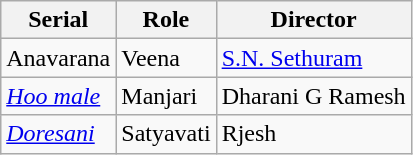<table class="wikitable">
<tr>
<th>Serial</th>
<th>Role</th>
<th>Director</th>
</tr>
<tr>
<td>Anavarana</td>
<td>Veena</td>
<td><a href='#'>S.N. Sethuram</a></td>
</tr>
<tr>
<td><a href='#'><em>Hoo male</em></a></td>
<td>Manjari</td>
<td>Dharani G Ramesh</td>
</tr>
<tr>
<td><em><a href='#'>Doresani</a></em></td>
<td>Satyavati</td>
<td>Rjesh</td>
</tr>
</table>
